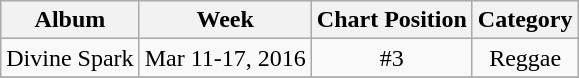<table class="wikitable sortable" style="text-align:center;">
<tr>
<th>Album</th>
<th>Week</th>
<th>Chart Position</th>
<th>Category</th>
</tr>
<tr>
<td rowspan="1">Divine Spark</td>
<td rowspan="1">Mar 11-17, 2016</td>
<td rowspan="1">#3</td>
<td rowspan="1">Reggae</td>
</tr>
<tr>
</tr>
</table>
